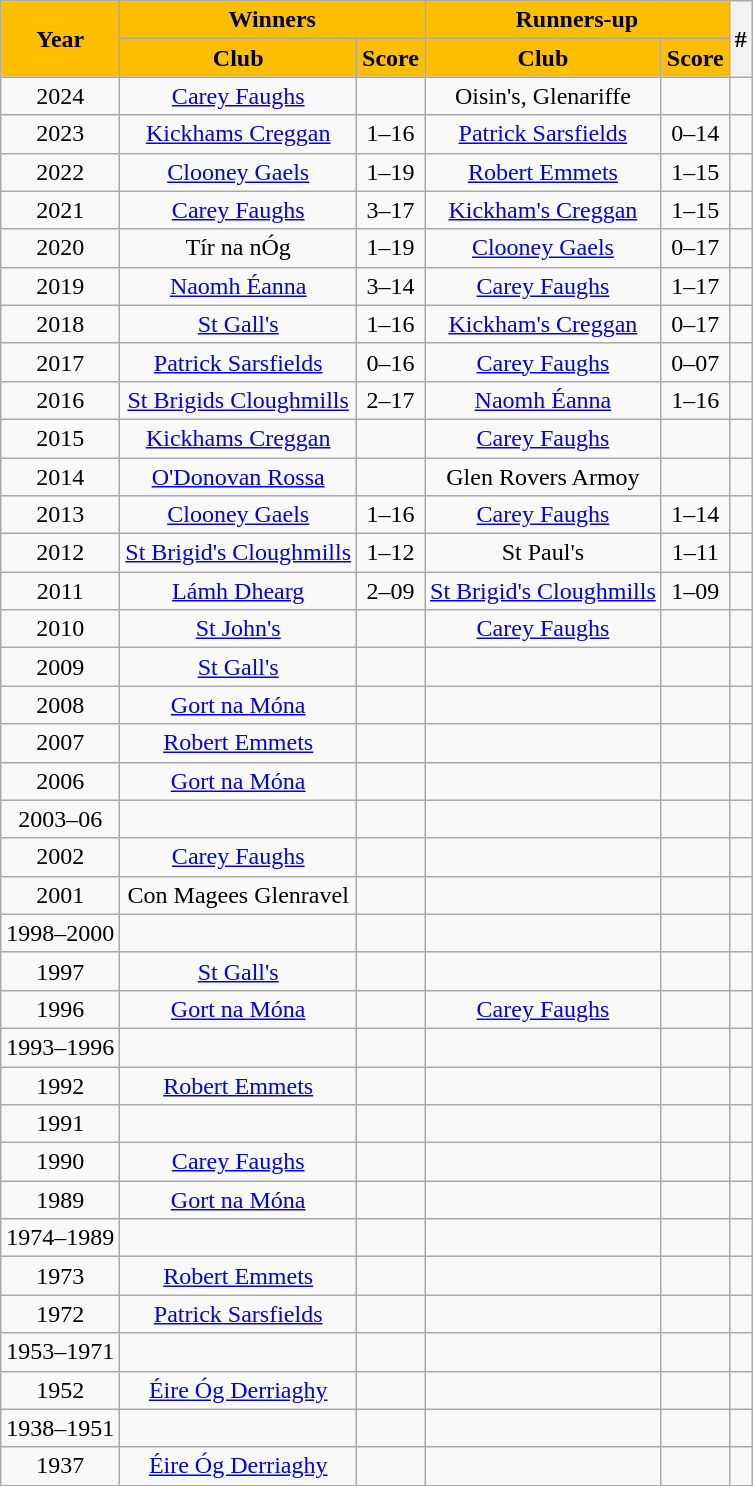<table class="wikitable sortable" style="text-align:center;">
<tr>
<th rowspan="2" style="background:#FFBF00;color:black;">Year</th>
<th colspan="2" style="background:#FFBF00;color:black;">Winners</th>
<th colspan="2" style="background:#FFBF00;color:black;">Runners-up</th>
<th rowspan="2">#</th>
</tr>
<tr>
<th style="background:#FFBF00;color:black;">Club</th>
<th style="background:#FFBF00;color:black;">Score</th>
<th style="background:#FFBF00;color:black;">Club</th>
<th style="background:#FFBF00;color:black;">Score</th>
</tr>
<tr>
<td>2024</td>
<td><a href='#'>Carey Faughs</a></td>
<td></td>
<td>Oisin's, Glenariffe</td>
<td></td>
<td></td>
</tr>
<tr>
<td>2023</td>
<td><a href='#'>Kickhams Creggan</a></td>
<td>1–16</td>
<td><a href='#'>Patrick Sarsfields</a></td>
<td>0–14</td>
<td></td>
</tr>
<tr>
<td>2022</td>
<td><a href='#'>Clooney Gaels</a></td>
<td>1–19</td>
<td><a href='#'>Robert Emmets</a></td>
<td>1–15</td>
<td></td>
</tr>
<tr>
<td>2021</td>
<td><a href='#'>Carey Faughs</a></td>
<td>3–17</td>
<td><a href='#'>Kickham's Creggan</a></td>
<td>1–15</td>
<td></td>
</tr>
<tr>
<td>2020</td>
<td>Tír na nÓg</td>
<td>1–19</td>
<td><a href='#'>Clooney Gaels</a></td>
<td>0–17</td>
<td></td>
</tr>
<tr>
<td>2019</td>
<td><a href='#'>Naomh Éanna</a></td>
<td>3–14</td>
<td><a href='#'>Carey Faughs</a></td>
<td>1–17</td>
<td></td>
</tr>
<tr>
<td>2018</td>
<td><a href='#'>St Gall's</a></td>
<td>1–16</td>
<td><a href='#'>Kickham's Creggan</a></td>
<td>0–17</td>
<td></td>
</tr>
<tr>
<td>2017</td>
<td><a href='#'>Patrick Sarsfields</a></td>
<td>0–16</td>
<td><a href='#'>Carey Faughs</a></td>
<td>0–07</td>
<td></td>
</tr>
<tr>
<td>2016</td>
<td><a href='#'>St Brigids Cloughmills</a></td>
<td>2–17</td>
<td><a href='#'>Naomh Éanna</a></td>
<td>1–16</td>
<td></td>
</tr>
<tr>
<td>2015</td>
<td><a href='#'>Kickhams Creggan</a></td>
<td></td>
<td><a href='#'>Carey Faughs</a></td>
<td></td>
<td></td>
</tr>
<tr>
<td>2014</td>
<td><a href='#'>O'Donovan Rossa</a></td>
<td></td>
<td>Glen Rovers Armoy</td>
<td></td>
<td></td>
</tr>
<tr>
<td>2013</td>
<td><a href='#'>Clooney Gaels</a></td>
<td>1–16</td>
<td><a href='#'>Carey Faughs</a></td>
<td>1–14</td>
<td></td>
</tr>
<tr>
<td>2012</td>
<td><a href='#'>St Brigid's Cloughmills</a></td>
<td>1–12</td>
<td>St Paul's</td>
<td>1–11</td>
<td></td>
</tr>
<tr>
<td>2011</td>
<td><a href='#'>Lámh Dhearg</a></td>
<td>2–09</td>
<td><a href='#'>St Brigid's Cloughmills</a></td>
<td>1–09</td>
<td></td>
</tr>
<tr>
<td>2010</td>
<td><a href='#'>St John's</a></td>
<td></td>
<td><a href='#'>Carey Faughs</a></td>
<td></td>
<td></td>
</tr>
<tr>
<td>2009</td>
<td><a href='#'>St Gall's</a></td>
<td></td>
<td></td>
<td></td>
<td></td>
</tr>
<tr>
<td>2008</td>
<td><a href='#'>Gort na Móna</a></td>
<td></td>
<td></td>
<td></td>
<td></td>
</tr>
<tr>
<td>2007</td>
<td><a href='#'>Robert Emmets</a></td>
<td></td>
<td></td>
<td></td>
<td></td>
</tr>
<tr>
<td>2006</td>
<td><a href='#'>Gort na Móna</a></td>
<td></td>
<td></td>
<td></td>
<td></td>
</tr>
<tr>
<td>2003–06</td>
<td></td>
<td></td>
<td></td>
<td></td>
<td></td>
</tr>
<tr>
<td>2002</td>
<td><a href='#'>Carey Faughs</a></td>
<td></td>
<td></td>
<td></td>
<td></td>
</tr>
<tr>
<td>2001</td>
<td>Con Magees Glenravel</td>
<td></td>
<td></td>
<td></td>
<td></td>
</tr>
<tr>
<td>1998–2000</td>
<td></td>
<td></td>
<td></td>
<td></td>
<td></td>
</tr>
<tr>
<td>1997</td>
<td><a href='#'>St Gall's</a></td>
<td></td>
<td></td>
<td></td>
<td></td>
</tr>
<tr>
<td>1996</td>
<td><a href='#'>Gort na Móna</a></td>
<td></td>
<td><a href='#'>Carey Faughs</a></td>
<td></td>
<td></td>
</tr>
<tr>
<td>1993–1996</td>
<td></td>
<td></td>
<td></td>
<td></td>
<td></td>
</tr>
<tr>
<td>1992</td>
<td><a href='#'>Robert Emmets</a></td>
<td></td>
<td></td>
<td></td>
<td></td>
</tr>
<tr>
<td>1991</td>
<td></td>
<td></td>
<td></td>
<td></td>
<td></td>
</tr>
<tr>
<td>1990</td>
<td><a href='#'>Carey Faughs</a></td>
<td></td>
<td></td>
<td></td>
<td></td>
</tr>
<tr>
<td>1989</td>
<td><a href='#'>Gort na Móna</a></td>
<td></td>
<td></td>
<td></td>
<td></td>
</tr>
<tr>
<td>1974–1989</td>
<td></td>
<td></td>
<td></td>
<td></td>
<td></td>
</tr>
<tr>
<td>1973</td>
<td><a href='#'>Robert Emmets</a></td>
<td></td>
<td></td>
<td></td>
<td></td>
</tr>
<tr>
<td>1972</td>
<td><a href='#'>Patrick Sarsfields</a></td>
<td></td>
<td></td>
<td></td>
<td></td>
</tr>
<tr>
<td>1953–1971</td>
<td></td>
<td></td>
<td></td>
<td></td>
<td></td>
</tr>
<tr>
<td>1952</td>
<td><a href='#'>Éire Óg Derriaghy</a></td>
<td></td>
<td></td>
<td></td>
<td></td>
</tr>
<tr>
<td>1938–1951</td>
<td></td>
<td></td>
<td></td>
<td></td>
<td></td>
</tr>
<tr>
<td>1937</td>
<td><a href='#'>Éire Óg Derriaghy</a></td>
<td></td>
<td></td>
<td></td>
<td></td>
</tr>
</table>
